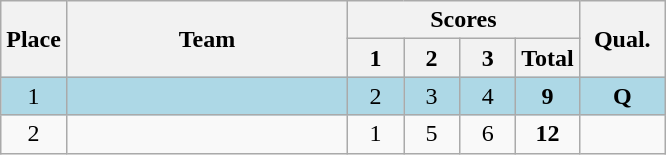<table class=wikitable style="text-align:center">
<tr>
<th width=20 rowspan=2>Place</th>
<th width=180 rowspan=2>Team</th>
<th colspan=4>Scores</th>
<th width=50 rowspan=2>Qual.</th>
</tr>
<tr>
<th width=30>1</th>
<th width=30>2</th>
<th width=30>3</th>
<th>Total</th>
</tr>
<tr bgcolor=lightblue>
<td>1</td>
<td align=left></td>
<td>2</td>
<td>3</td>
<td>4</td>
<td><strong>9</strong></td>
<td><strong>Q</strong></td>
</tr>
<tr>
<td>2</td>
<td align=left></td>
<td>1</td>
<td>5</td>
<td>6</td>
<td><strong>12</strong></td>
<td></td>
</tr>
</table>
